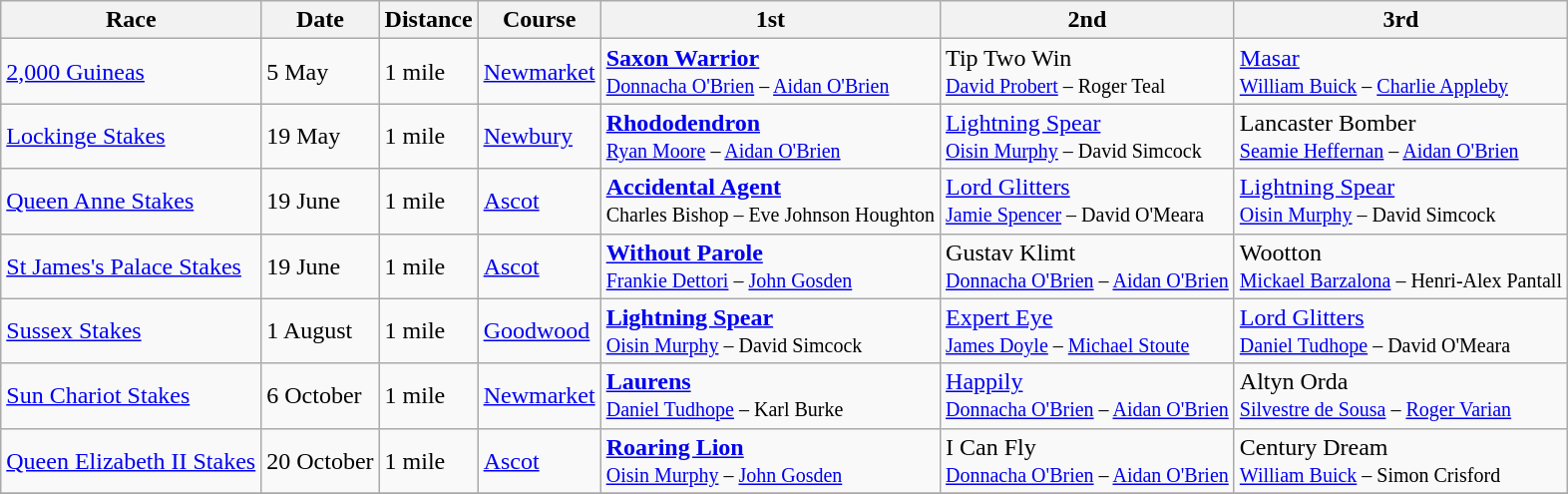<table class="wikitable sortable">
<tr>
<th>Race</th>
<th>Date</th>
<th>Distance</th>
<th>Course</th>
<th>1st</th>
<th>2nd</th>
<th>3rd</th>
</tr>
<tr>
<td><a href='#'>2,000 Guineas</a></td>
<td>5 May</td>
<td>1 mile</td>
<td><a href='#'>Newmarket</a></td>
<td><strong><a href='#'>Saxon Warrior</a></strong><br><small><a href='#'>Donnacha O'Brien</a> – <a href='#'>Aidan O'Brien</a></small></td>
<td>Tip Two Win<br><small><a href='#'>David Probert</a> – Roger Teal</small></td>
<td><a href='#'>Masar</a><br><small><a href='#'>William Buick</a> – <a href='#'>Charlie Appleby</a></small></td>
</tr>
<tr>
<td><a href='#'>Lockinge Stakes</a></td>
<td>19 May</td>
<td>1 mile</td>
<td><a href='#'>Newbury</a></td>
<td><strong><a href='#'>Rhododendron</a></strong><br><small><a href='#'>Ryan Moore</a> – <a href='#'>Aidan O'Brien</a></small></td>
<td><a href='#'>Lightning Spear</a><br><small><a href='#'>Oisin Murphy</a> – David Simcock</small></td>
<td>Lancaster Bomber<br><small><a href='#'>Seamie Heffernan</a> – <a href='#'>Aidan O'Brien</a></small></td>
</tr>
<tr>
<td><a href='#'>Queen Anne Stakes</a></td>
<td>19 June</td>
<td>1 mile</td>
<td><a href='#'>Ascot</a></td>
<td><strong><a href='#'>Accidental Agent</a></strong><br><small>Charles Bishop – Eve Johnson Houghton</small></td>
<td><a href='#'>Lord Glitters</a><br><small><a href='#'>Jamie Spencer</a> – David O'Meara</small></td>
<td><a href='#'>Lightning Spear</a><br><small><a href='#'>Oisin Murphy</a> – David Simcock</small></td>
</tr>
<tr>
<td><a href='#'>St James's Palace Stakes</a></td>
<td>19 June</td>
<td>1 mile</td>
<td><a href='#'>Ascot</a></td>
<td><strong><a href='#'>Without Parole</a></strong><br><small><a href='#'>Frankie Dettori</a> – <a href='#'>John Gosden</a></small></td>
<td>Gustav Klimt<br><small><a href='#'>Donnacha O'Brien</a> – <a href='#'>Aidan O'Brien</a></small></td>
<td>Wootton<br><small><a href='#'>Mickael Barzalona</a> – Henri-Alex Pantall</small></td>
</tr>
<tr>
<td><a href='#'>Sussex Stakes</a></td>
<td>1 August</td>
<td>1 mile</td>
<td><a href='#'>Goodwood</a></td>
<td><strong><a href='#'>Lightning Spear</a></strong><br><small><a href='#'>Oisin Murphy</a> – David Simcock</small></td>
<td><a href='#'>Expert Eye</a><br><small><a href='#'>James Doyle</a> – <a href='#'>Michael Stoute</a></small></td>
<td><a href='#'>Lord Glitters</a><br><small><a href='#'>Daniel Tudhope</a> – David O'Meara</small></td>
</tr>
<tr>
<td><a href='#'>Sun Chariot Stakes</a></td>
<td>6 October</td>
<td>1 mile</td>
<td><a href='#'>Newmarket</a></td>
<td><strong><a href='#'>Laurens</a></strong><br><small><a href='#'>Daniel Tudhope</a> – Karl Burke</small></td>
<td><a href='#'>Happily</a><br><small><a href='#'>Donnacha O'Brien</a> – <a href='#'>Aidan O'Brien</a></small></td>
<td>Altyn Orda<br><small><a href='#'>Silvestre de Sousa</a> – <a href='#'>Roger Varian</a></small></td>
</tr>
<tr>
<td><a href='#'>Queen Elizabeth II Stakes</a></td>
<td>20 October</td>
<td>1 mile</td>
<td><a href='#'>Ascot</a></td>
<td><strong><a href='#'>Roaring Lion</a></strong><br><small><a href='#'>Oisin Murphy</a> – <a href='#'>John Gosden</a></small></td>
<td>I Can Fly<br><small><a href='#'>Donnacha O'Brien</a> – <a href='#'>Aidan O'Brien</a></small></td>
<td>Century Dream<br><small><a href='#'>William Buick</a> – Simon Crisford</small></td>
</tr>
<tr>
</tr>
</table>
